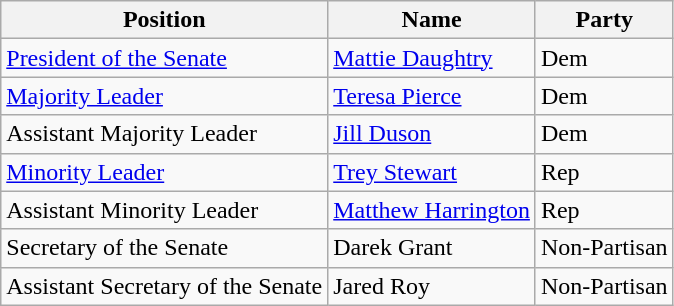<table class=wikitable>
<tr>
<th>Position</th>
<th>Name</th>
<th>Party</th>
</tr>
<tr>
<td><a href='#'>President of the Senate</a></td>
<td><a href='#'>Mattie Daughtry</a></td>
<td>Dem</td>
</tr>
<tr>
<td><a href='#'>Majority Leader</a></td>
<td><a href='#'>Teresa Pierce</a></td>
<td>Dem</td>
</tr>
<tr>
<td>Assistant Majority Leader</td>
<td><a href='#'>Jill Duson</a></td>
<td>Dem</td>
</tr>
<tr>
<td><a href='#'>Minority Leader</a></td>
<td><a href='#'>Trey Stewart</a></td>
<td>Rep</td>
</tr>
<tr>
<td>Assistant Minority Leader</td>
<td><a href='#'>Matthew Harrington</a></td>
<td>Rep</td>
</tr>
<tr>
<td>Secretary of the Senate</td>
<td>Darek Grant</td>
<td>Non-Partisan</td>
</tr>
<tr>
<td>Assistant Secretary of the Senate</td>
<td>Jared Roy</td>
<td>Non-Partisan</td>
</tr>
</table>
